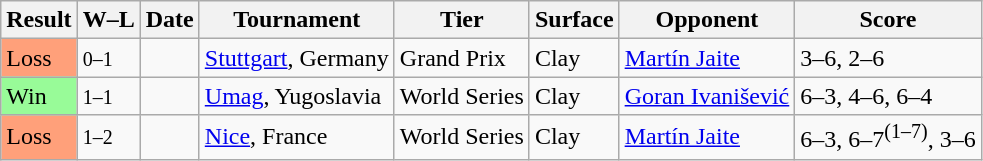<table class="sortable wikitable">
<tr>
<th>Result</th>
<th class="unsortable">W–L</th>
<th>Date</th>
<th>Tournament</th>
<th>Tier</th>
<th>Surface</th>
<th>Opponent</th>
<th class="unsortable">Score</th>
</tr>
<tr>
<td style="background:#ffa07a;">Loss</td>
<td><small>0–1</small></td>
<td><a href='#'></a></td>
<td><a href='#'>Stuttgart</a>, Germany</td>
<td>Grand Prix</td>
<td>Clay</td>
<td> <a href='#'>Martín Jaite</a></td>
<td>3–6, 2–6</td>
</tr>
<tr>
<td style="background:#98fb98;">Win</td>
<td><small>1–1</small></td>
<td><a href='#'></a></td>
<td><a href='#'>Umag</a>, Yugoslavia</td>
<td>World Series</td>
<td>Clay</td>
<td> <a href='#'>Goran Ivanišević</a></td>
<td>6–3, 4–6, 6–4</td>
</tr>
<tr>
<td style="background:#ffa07a;">Loss</td>
<td><small>1–2</small></td>
<td><a href='#'></a></td>
<td><a href='#'>Nice</a>, France</td>
<td>World Series</td>
<td>Clay</td>
<td> <a href='#'>Martín Jaite</a></td>
<td>6–3, 6–7<sup>(1–7)</sup>, 3–6</td>
</tr>
</table>
